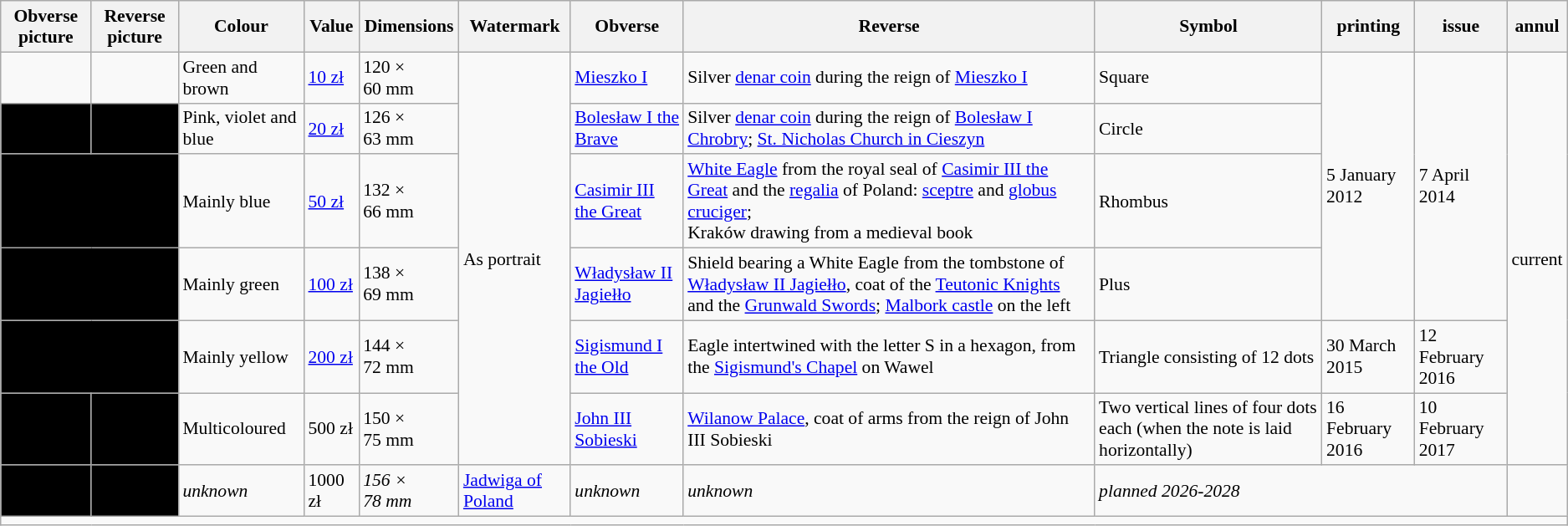<table class="wikitable" style="font-size: 90%">
<tr>
<th>Obverse picture</th>
<th>Reverse picture</th>
<th>Colour</th>
<th>Value</th>
<th>Dimensions</th>
<th>Watermark</th>
<th>Obverse</th>
<th>Reverse</th>
<th>Symbol</th>
<th>printing</th>
<th>issue</th>
<th>annul</th>
</tr>
<tr>
<td></td>
<td></td>
<td>Green and brown</td>
<td><a href='#'>10 zł</a></td>
<td>120 × 60 mm</td>
<td rowspan="6">As portrait</td>
<td><a href='#'>Mieszko I</a></td>
<td>Silver <a href='#'>denar coin</a> during the reign of <a href='#'>Mieszko I</a></td>
<td>Square</td>
<td rowspan="4">5 January 2012</td>
<td rowspan="4">7 April 2014</td>
<td rowspan="6">current</td>
</tr>
<tr>
<td style="text-align:center; background:#000000;"></td>
<td style="text-align:center; background:#000000;"></td>
<td>Pink, violet and blue</td>
<td><a href='#'>20 zł</a></td>
<td>126 × 63 mm</td>
<td><a href='#'>Bolesław I the Brave</a></td>
<td>Silver <a href='#'>denar coin</a> during the reign of <a href='#'>Bolesław I Chrobry</a>; <a href='#'>St. Nicholas Church in Cieszyn</a></td>
<td>Circle</td>
</tr>
<tr>
<td colspan="2" style="text-align:center; background:#000000;"></td>
<td>Mainly blue</td>
<td><a href='#'>50 zł</a></td>
<td>132 × 66 mm</td>
<td><a href='#'>Casimir III the Great</a></td>
<td><a href='#'>White Eagle</a> from the royal seal of <a href='#'>Casimir III the Great</a> and the <a href='#'>regalia</a> of Poland: <a href='#'>sceptre</a> and <a href='#'>globus cruciger</a>;<br>Kraków drawing from a medieval book</td>
<td>Rhombus</td>
</tr>
<tr>
<td colspan="2" style="text-align:center; background:#000000;"></td>
<td>Mainly green</td>
<td><a href='#'>100 zł</a></td>
<td>138 × 69 mm</td>
<td><a href='#'>Władysław II Jagiełło</a></td>
<td>Shield bearing a White Eagle from the tombstone of <a href='#'>Władysław II Jagiełło</a>, coat of the <a href='#'>Teutonic Knights</a> and the <a href='#'>Grunwald Swords</a>; <a href='#'>Malbork castle</a> on the left</td>
<td>Plus</td>
</tr>
<tr>
<td colspan="2" style="text-align:center; background:#000000;"></td>
<td>Mainly yellow</td>
<td><a href='#'>200 zł</a></td>
<td>144 × 72 mm</td>
<td><a href='#'>Sigismund I the Old</a></td>
<td>Eagle intertwined with the letter S in a hexagon, from the <a href='#'>Sigismund's Chapel</a> on Wawel</td>
<td>Triangle consisting of 12 dots</td>
<td>30 March 2015</td>
<td>12 February 2016</td>
</tr>
<tr>
<td style="text-align:center; background:#000000;"></td>
<td style="text-align:center; background:#000000;"></td>
<td>Multicoloured</td>
<td>500 zł</td>
<td>150 × 75 mm</td>
<td><a href='#'>John III Sobieski</a></td>
<td><a href='#'>Wilanow Palace</a>, coat of arms from the reign of John III Sobieski</td>
<td>Two vertical lines of four dots each (when the note is laid horizontally)</td>
<td>16 February 2016</td>
<td>10 February 2017</td>
</tr>
<tr>
<td style="text-align:center; background:#000000;"></td>
<td style="text-align:center; background:#000000;"></td>
<td><em>unknown</em></td>
<td>1000 zł</td>
<td><em>156 × 78 mm</em></td>
<td><a href='#'>Jadwiga of Poland</a></td>
<td><em>unknown</em></td>
<td><em>unknown</em></td>
<td colspan=3><em>planned 2026-2028</em></td>
</tr>
<tr>
<td colspan="12"></td>
</tr>
</table>
